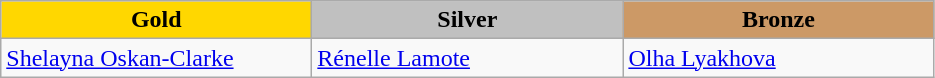<table class="wikitable" style="text-align:left">
<tr align="center">
<td width=200 bgcolor=gold><strong>Gold</strong></td>
<td width=200 bgcolor=silver><strong>Silver</strong></td>
<td width=200 bgcolor=CC9966><strong>Bronze</strong></td>
</tr>
<tr>
<td><a href='#'>Shelayna Oskan-Clarke</a><br></td>
<td><a href='#'>Rénelle Lamote</a><br></td>
<td><a href='#'>Olha Lyakhova</a><br></td>
</tr>
</table>
